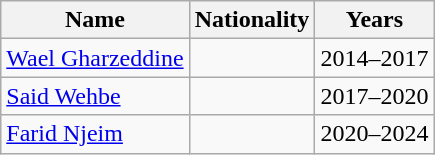<table class="wikitable" style="text-align: center">
<tr>
<th>Name</th>
<th>Nationality</th>
<th>Years</th>
</tr>
<tr>
<td align="left"><a href='#'>Wael Gharzeddine</a></td>
<td></td>
<td align="left">2014–2017</td>
</tr>
<tr>
<td align="left"><a href='#'>Said Wehbe</a></td>
<td></td>
<td align="left">2017–2020</td>
</tr>
<tr>
<td align="left"><a href='#'>Farid Njeim</a></td>
<td></td>
<td align="left">2020–2024</td>
</tr>
</table>
